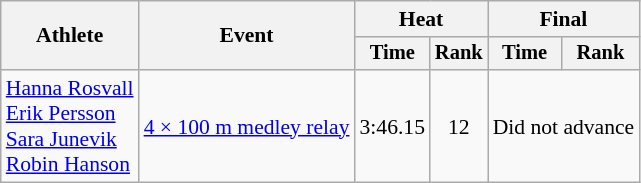<table class=wikitable style="font-size:90%;">
<tr>
<th rowspan=2>Athlete</th>
<th rowspan=2>Event</th>
<th colspan=2>Heat</th>
<th colspan=2>Final</th>
</tr>
<tr style="font-size:95%">
<th>Time</th>
<th>Rank</th>
<th>Time</th>
<th>Rank</th>
</tr>
<tr align=center>
<td align=left><a href='#'>Hanna Rosvall</a><br><a href='#'>Erik Persson</a><br><a href='#'>Sara Junevik</a><br><a href='#'>Robin Hanson</a></td>
<td align=left><a href='#'>4 × 100 m medley relay</a></td>
<td>3:46.15</td>
<td>12</td>
<td colspan=2>Did not advance</td>
</tr>
</table>
